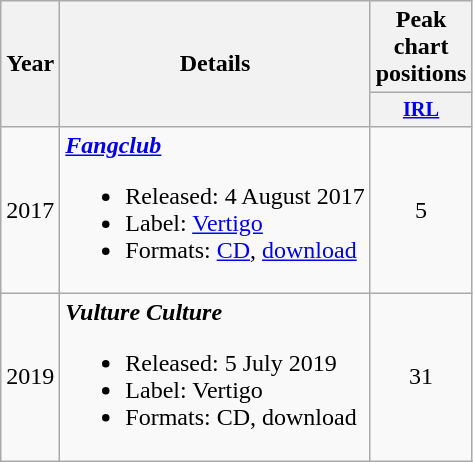<table class="wikitable" style=text-align:center;>
<tr>
<th rowspan="2">Year</th>
<th rowspan="2">Details</th>
<th colspan="1">Peak chart positions</th>
</tr>
<tr>
<th style="width:3em;font-size:85%"><a href='#'>IRL</a><br></th>
</tr>
<tr>
<td>2017</td>
<td align="left"><strong><em><a href='#'>Fangclub</a></em></strong><br><ul><li>Released: 4 August 2017</li><li>Label: <a href='#'>Vertigo</a></li><li>Formats: <a href='#'>CD</a>, <a href='#'>download</a></li></ul></td>
<td>5</td>
</tr>
<tr>
<td>2019</td>
<td align="left"><strong><em>Vulture Culture</em></strong><br><ul><li>Released: 5 July 2019</li><li>Label: Vertigo</li><li>Formats: CD, download</li></ul></td>
<td>31<br></td>
</tr>
</table>
